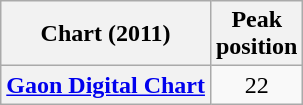<table class="wikitable plainrowheaders sortable" style="text-align:center;" border="1">
<tr>
<th scope="col">Chart (2011)</th>
<th scope="col">Peak<br>position</th>
</tr>
<tr>
<th scope="row"><a href='#'>Gaon Digital Chart</a></th>
<td>22</td>
</tr>
</table>
